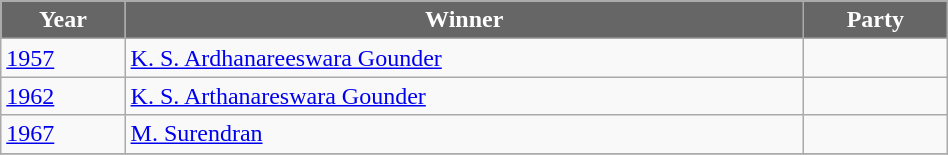<table class="wikitable" width="50%">
<tr>
<th style="background-color:#666666; color:white">Year</th>
<th style="background-color:#666666; color:white">Winner</th>
<th style="background-color:#666666; color:white" colspan="2">Party</th>
</tr>
<tr>
<td><a href='#'>1957</a></td>
<td><a href='#'>K. S. Ardhanareeswara Gounder</a></td>
<td></td>
</tr>
<tr>
<td><a href='#'>1962</a></td>
<td><a href='#'>K. S. Arthanareswara Gounder</a></td>
<td></td>
</tr>
<tr>
<td><a href='#'>1967</a></td>
<td><a href='#'>M. Surendran</a></td>
<td></td>
</tr>
<tr>
</tr>
</table>
